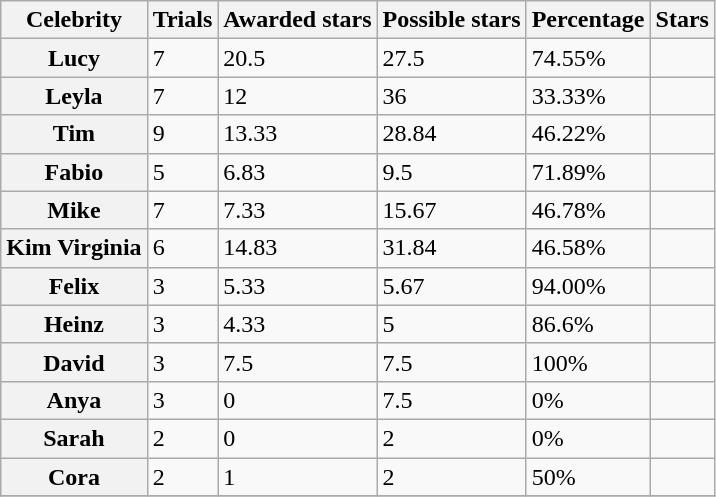<table class="wikitable sortable center">
<tr>
<th>Celebrity</th>
<th>Trials</th>
<th>Awarded stars</th>
<th>Possible stars</th>
<th>Percentage</th>
<th>Stars</th>
</tr>
<tr>
<th>Lucy</th>
<td>7</td>
<td>20.5</td>
<td>27.5</td>
<td>74.55%</td>
<td></td>
</tr>
<tr>
<th>Leyla</th>
<td>7</td>
<td>12</td>
<td>36</td>
<td>33.33%</td>
<td></td>
</tr>
<tr>
<th>Tim</th>
<td>9</td>
<td>13.33</td>
<td>28.84</td>
<td>46.22%</td>
<td></td>
</tr>
<tr>
<th>Fabio</th>
<td>5</td>
<td>6.83</td>
<td>9.5</td>
<td>71.89%</td>
<td></td>
</tr>
<tr>
<th>Mike</th>
<td>7</td>
<td>7.33</td>
<td>15.67</td>
<td>46.78%</td>
<td></td>
</tr>
<tr>
<th>Kim Virginia</th>
<td>6</td>
<td>14.83</td>
<td>31.84</td>
<td>46.58%</td>
<td></td>
</tr>
<tr>
<th>Felix</th>
<td>3</td>
<td>5.33</td>
<td>5.67</td>
<td>94.00%</td>
<td></td>
</tr>
<tr>
<th>Heinz</th>
<td>3</td>
<td>4.33</td>
<td>5</td>
<td>86.6%</td>
<td></td>
</tr>
<tr>
<th>David</th>
<td>3</td>
<td>7.5</td>
<td>7.5</td>
<td>100%</td>
<td></td>
</tr>
<tr>
<th>Anya</th>
<td>3</td>
<td>0</td>
<td>7.5</td>
<td>0%</td>
<td></td>
</tr>
<tr>
<th>Sarah</th>
<td>2</td>
<td>0</td>
<td>2</td>
<td>0%</td>
<td></td>
</tr>
<tr>
<th>Cora</th>
<td>2</td>
<td>1</td>
<td>2</td>
<td>50%</td>
<td></td>
</tr>
<tr>
</tr>
</table>
